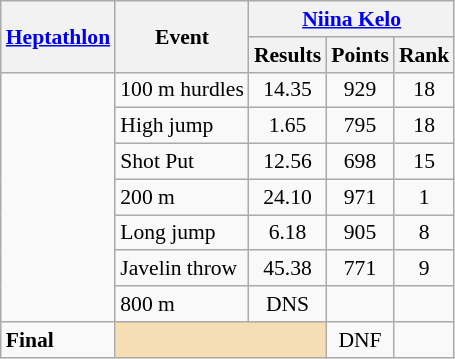<table class=wikitable style="font-size:90%">
<tr>
<th rowspan="2"><a href='#'>Heptathlon</a></th>
<th rowspan="2">Event</th>
<th colspan="3"><a href='#'>Niina Kelo</a></th>
</tr>
<tr>
<th>Results</th>
<th>Points</th>
<th>Rank</th>
</tr>
<tr>
<td rowspan="7"></td>
<td>100 m hurdles</td>
<td align=center>14.35</td>
<td align=center>929</td>
<td align=center>18</td>
</tr>
<tr>
<td>High jump</td>
<td align=center>1.65</td>
<td align=center>795</td>
<td align=center>18</td>
</tr>
<tr>
<td>Shot Put</td>
<td align=center>12.56</td>
<td align=center>698</td>
<td align=center>15</td>
</tr>
<tr>
<td>200 m</td>
<td align=center>24.10</td>
<td align=center>971</td>
<td align=center>1</td>
</tr>
<tr>
<td>Long jump</td>
<td align=center>6.18</td>
<td align=center>905</td>
<td align=center>8</td>
</tr>
<tr>
<td>Javelin throw</td>
<td align=center>45.38</td>
<td align=center>771</td>
<td align=center>9</td>
</tr>
<tr>
<td>800 m</td>
<td align=center>DNS</td>
<td align=center></td>
<td align=center></td>
</tr>
<tr>
<td><strong>Final</strong></td>
<td colspan="2" bgcolor="wheat"></td>
<td align=center>DNF</td>
<td align=center></td>
</tr>
</table>
